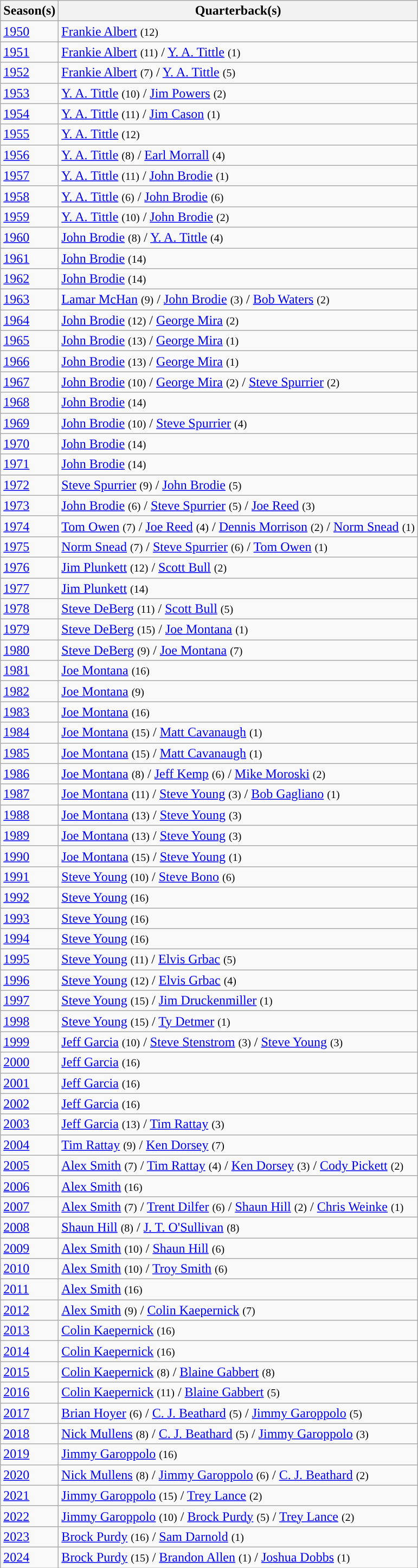<table class="wikitable">
<tr>
<th>Season(s)</th>
<th>Quarterback(s)</th>
</tr>
<tr>
<td><a href='#'>1950</a></td>
<td><a href='#'>Frankie Albert</a> <small>(12)</small></td>
</tr>
<tr>
<td><a href='#'>1951</a></td>
<td><a href='#'>Frankie Albert</a> <small>(11)</small> / <a href='#'>Y. A. Tittle</a> <small>(1)</small></td>
</tr>
<tr>
<td><a href='#'>1952</a></td>
<td><a href='#'>Frankie Albert</a> <small>(7)</small> / <a href='#'>Y. A. Tittle</a> <small>(5)</small></td>
</tr>
<tr>
<td><a href='#'>1953</a></td>
<td><a href='#'>Y. A. Tittle</a> <small>(10)</small> / <a href='#'>Jim Powers</a> <small>(2)</small></td>
</tr>
<tr>
<td><a href='#'>1954</a></td>
<td><a href='#'>Y. A. Tittle</a> <small>(11)</small> / <a href='#'>Jim Cason</a> <small>(1)</small></td>
</tr>
<tr>
<td><a href='#'>1955</a></td>
<td><a href='#'>Y. A. Tittle</a> <small>(12)</small></td>
</tr>
<tr>
<td><a href='#'>1956</a></td>
<td><a href='#'>Y. A. Tittle</a> <small>(8)</small> / <a href='#'>Earl Morrall</a> <small>(4)</small></td>
</tr>
<tr>
<td><a href='#'>1957</a></td>
<td><a href='#'>Y. A. Tittle</a> <small>(11)</small> / <a href='#'>John Brodie</a> <small>(1)</small></td>
</tr>
<tr>
<td><a href='#'>1958</a></td>
<td><a href='#'>Y. A. Tittle</a> <small>(6)</small> / <a href='#'>John Brodie</a> <small>(6)</small></td>
</tr>
<tr>
<td><a href='#'>1959</a></td>
<td><a href='#'>Y. A. Tittle</a> <small>(10)</small> / <a href='#'>John Brodie</a> <small>(2)</small></td>
</tr>
<tr>
<td><a href='#'>1960</a></td>
<td><a href='#'>John Brodie</a> <small>(8)</small> / <a href='#'>Y. A. Tittle</a> <small>(4)</small></td>
</tr>
<tr>
<td><a href='#'>1961</a></td>
<td><a href='#'>John Brodie</a> <small>(14)</small></td>
</tr>
<tr>
<td><a href='#'>1962</a></td>
<td><a href='#'>John Brodie</a> <small>(14)</small></td>
</tr>
<tr>
<td><a href='#'>1963</a></td>
<td><a href='#'>Lamar McHan</a> <small>(9)</small> / <a href='#'>John Brodie</a> <small>(3)</small> / <a href='#'>Bob Waters</a> <small>(2)</small></td>
</tr>
<tr>
<td><a href='#'>1964</a></td>
<td><a href='#'>John Brodie</a> <small>(12)</small> / <a href='#'>George Mira</a> <small>(2)</small></td>
</tr>
<tr>
<td><a href='#'>1965</a></td>
<td><a href='#'>John Brodie</a> <small>(13)</small> / <a href='#'>George Mira</a> <small>(1)</small></td>
</tr>
<tr>
<td><a href='#'>1966</a></td>
<td><a href='#'>John Brodie</a> <small>(13)</small> / <a href='#'>George Mira</a> <small>(1)</small></td>
</tr>
<tr>
<td><a href='#'>1967</a></td>
<td><a href='#'>John Brodie</a> <small>(10)</small> / <a href='#'>George Mira</a> <small>(2)</small> / <a href='#'>Steve Spurrier</a> <small>(2)</small></td>
</tr>
<tr>
<td><a href='#'>1968</a></td>
<td><a href='#'>John Brodie</a> <small>(14)</small></td>
</tr>
<tr>
<td><a href='#'>1969</a></td>
<td><a href='#'>John Brodie</a> <small>(10)</small> / <a href='#'>Steve Spurrier</a> <small>(4)</small></td>
</tr>
<tr>
<td><a href='#'>1970</a></td>
<td><a href='#'>John Brodie</a> <small>(14)</small></td>
</tr>
<tr>
<td><a href='#'>1971</a></td>
<td><a href='#'>John Brodie</a> <small>(14)</small></td>
</tr>
<tr>
<td><a href='#'>1972</a></td>
<td><a href='#'>Steve Spurrier</a> <small>(9)</small> / <a href='#'>John Brodie</a> <small>(5)</small></td>
</tr>
<tr>
<td><a href='#'>1973</a></td>
<td><a href='#'>John Brodie</a> <small>(6)</small> / <a href='#'>Steve Spurrier</a> <small>(5)</small> / <a href='#'>Joe Reed</a> <small>(3)</small></td>
</tr>
<tr>
<td><a href='#'>1974</a></td>
<td><a href='#'>Tom Owen</a> <small>(7)</small> / <a href='#'>Joe Reed</a> <small>(4)</small> / <a href='#'>Dennis Morrison</a> <small>(2)</small> / <a href='#'>Norm Snead</a> <small>(1)</small></td>
</tr>
<tr>
<td><a href='#'>1975</a></td>
<td><a href='#'>Norm Snead</a> <small>(7)</small> / <a href='#'>Steve Spurrier</a> <small>(6)</small> / <a href='#'>Tom Owen</a> <small>(1)</small></td>
</tr>
<tr>
<td><a href='#'>1976</a></td>
<td><a href='#'>Jim Plunkett</a> <small>(12)</small> / <a href='#'>Scott Bull</a> <small>(2)</small></td>
</tr>
<tr>
<td><a href='#'>1977</a></td>
<td><a href='#'>Jim Plunkett</a> <small>(14)</small></td>
</tr>
<tr>
<td><a href='#'>1978</a></td>
<td><a href='#'>Steve DeBerg</a> <small>(11)</small> / <a href='#'>Scott Bull</a> <small>(5)</small></td>
</tr>
<tr>
<td><a href='#'>1979</a></td>
<td><a href='#'>Steve DeBerg</a> <small>(15)</small> / <a href='#'>Joe Montana</a> <small>(1)</small></td>
</tr>
<tr>
<td><a href='#'>1980</a></td>
<td><a href='#'>Steve DeBerg</a> <small>(9)</small> / <a href='#'>Joe Montana</a> <small>(7)</small></td>
</tr>
<tr>
<td><a href='#'>1981</a></td>
<td><a href='#'>Joe Montana</a> <small>(16)</small></td>
</tr>
<tr>
<td><a href='#'>1982</a></td>
<td><a href='#'>Joe Montana</a> <small>(9)</small></td>
</tr>
<tr>
<td><a href='#'>1983</a></td>
<td><a href='#'>Joe Montana</a> <small>(16)</small></td>
</tr>
<tr>
<td><a href='#'>1984</a></td>
<td><a href='#'>Joe Montana</a> <small>(15)</small> / <a href='#'>Matt Cavanaugh</a> <small>(1)</small></td>
</tr>
<tr>
<td><a href='#'>1985</a></td>
<td><a href='#'>Joe Montana</a> <small>(15)</small> / <a href='#'>Matt Cavanaugh</a> <small>(1)</small></td>
</tr>
<tr>
<td><a href='#'>1986</a></td>
<td><a href='#'>Joe Montana</a> <small>(8)</small> / <a href='#'>Jeff Kemp</a> <small>(6)</small> / <a href='#'>Mike Moroski</a> <small>(2)</small></td>
</tr>
<tr>
<td><a href='#'>1987</a></td>
<td><a href='#'>Joe Montana</a> <small>(11)</small> / <a href='#'>Steve Young</a> <small>(3)</small> / <a href='#'>Bob Gagliano</a> <small>(1)</small></td>
</tr>
<tr>
<td><a href='#'>1988</a></td>
<td><a href='#'>Joe Montana</a> <small>(13)</small> / <a href='#'>Steve Young</a> <small>(3)</small></td>
</tr>
<tr>
<td><a href='#'>1989</a></td>
<td><a href='#'>Joe Montana</a> <small>(13)</small> / <a href='#'>Steve Young</a> <small>(3)</small></td>
</tr>
<tr>
<td><a href='#'>1990</a></td>
<td><a href='#'>Joe Montana</a> <small>(15)</small> / <a href='#'>Steve Young</a> <small>(1)</small></td>
</tr>
<tr>
<td><a href='#'>1991</a></td>
<td><a href='#'>Steve Young</a> <small>(10)</small> / <a href='#'>Steve Bono</a> <small>(6)</small></td>
</tr>
<tr>
<td><a href='#'>1992</a></td>
<td><a href='#'>Steve Young</a> <small>(16)</small></td>
</tr>
<tr>
<td><a href='#'>1993</a></td>
<td><a href='#'>Steve Young</a> <small>(16)</small></td>
</tr>
<tr>
<td><a href='#'>1994</a></td>
<td><a href='#'>Steve Young</a> <small>(16)</small></td>
</tr>
<tr>
<td><a href='#'>1995</a></td>
<td><a href='#'>Steve Young</a> <small>(11)</small> / <a href='#'>Elvis Grbac</a> <small>(5)</small></td>
</tr>
<tr>
<td><a href='#'>1996</a></td>
<td><a href='#'>Steve Young</a> <small>(12)</small> / <a href='#'>Elvis Grbac</a> <small>(4)</small></td>
</tr>
<tr>
<td><a href='#'>1997</a></td>
<td><a href='#'>Steve Young</a> <small>(15)</small> / <a href='#'>Jim Druckenmiller</a> <small>(1)</small></td>
</tr>
<tr>
<td><a href='#'>1998</a></td>
<td><a href='#'>Steve Young</a> <small>(15)</small> / <a href='#'>Ty Detmer</a> <small>(1)</small></td>
</tr>
<tr>
<td><a href='#'>1999</a></td>
<td><a href='#'>Jeff Garcia</a> <small>(10)</small> / <a href='#'>Steve Stenstrom</a> <small>(3)</small> / <a href='#'>Steve Young</a> <small>(3)</small></td>
</tr>
<tr>
<td><a href='#'>2000</a></td>
<td><a href='#'>Jeff Garcia</a> <small>(16)</small></td>
</tr>
<tr>
<td><a href='#'>2001</a></td>
<td><a href='#'>Jeff Garcia</a> <small>(16)</small></td>
</tr>
<tr>
<td><a href='#'>2002</a></td>
<td><a href='#'>Jeff Garcia</a> <small>(16)</small></td>
</tr>
<tr>
<td><a href='#'>2003</a></td>
<td><a href='#'>Jeff Garcia</a> <small>(13)</small> / <a href='#'>Tim Rattay</a> <small>(3)</small></td>
</tr>
<tr>
<td><a href='#'>2004</a></td>
<td><a href='#'>Tim Rattay</a> <small>(9)</small> / <a href='#'>Ken Dorsey</a> <small>(7)</small></td>
</tr>
<tr>
<td><a href='#'>2005</a></td>
<td><a href='#'>Alex Smith</a> <small>(7)</small> / <a href='#'>Tim Rattay</a> <small>(4)</small> / <a href='#'>Ken Dorsey</a> <small>(3)</small> / <a href='#'>Cody Pickett</a> <small>(2)</small></td>
</tr>
<tr>
<td><a href='#'>2006</a></td>
<td><a href='#'>Alex Smith</a> <small>(16)</small></td>
</tr>
<tr>
<td><a href='#'>2007</a></td>
<td><a href='#'>Alex Smith</a> <small>(7)</small> / <a href='#'>Trent Dilfer</a> <small>(6)</small> / <a href='#'>Shaun Hill</a> <small>(2)</small> / <a href='#'>Chris Weinke</a> <small>(1)</small></td>
</tr>
<tr>
<td><a href='#'>2008</a></td>
<td><a href='#'>Shaun Hill</a> <small>(8)</small> / <a href='#'>J. T. O'Sullivan</a> <small>(8)</small></td>
</tr>
<tr>
<td><a href='#'>2009</a></td>
<td><a href='#'>Alex Smith</a> <small>(10)</small> / <a href='#'>Shaun Hill</a> <small>(6)</small></td>
</tr>
<tr>
<td><a href='#'>2010</a></td>
<td><a href='#'>Alex Smith</a> <small>(10)</small> / <a href='#'>Troy Smith</a> <small>(6)</small></td>
</tr>
<tr>
<td><a href='#'>2011</a></td>
<td><a href='#'>Alex Smith</a> <small>(16)</small></td>
</tr>
<tr>
<td><a href='#'>2012</a></td>
<td><a href='#'>Alex Smith</a> <small>(9)</small> / <a href='#'>Colin Kaepernick</a> <small>(7)</small></td>
</tr>
<tr>
<td><a href='#'>2013</a></td>
<td><a href='#'>Colin Kaepernick</a> <small>(16)</small></td>
</tr>
<tr>
<td><a href='#'>2014</a></td>
<td><a href='#'>Colin Kaepernick</a> <small>(16)</small></td>
</tr>
<tr>
<td><a href='#'>2015</a></td>
<td><a href='#'>Colin Kaepernick</a> <small>(8)</small> / <a href='#'>Blaine Gabbert</a> <small>(8)</small></td>
</tr>
<tr>
<td><a href='#'>2016</a></td>
<td><a href='#'>Colin Kaepernick</a> <small>(11)</small> / <a href='#'>Blaine Gabbert</a> <small>(5)</small></td>
</tr>
<tr>
<td><a href='#'>2017</a></td>
<td><a href='#'>Brian Hoyer</a> <small>(6)</small> / <a href='#'>C. J. Beathard</a> <small>(5)</small> / <a href='#'>Jimmy Garoppolo</a> <small>(5)</small></td>
</tr>
<tr>
<td><a href='#'>2018</a></td>
<td><a href='#'>Nick Mullens</a> <small>(8)</small> / <a href='#'>C. J. Beathard</a> <small>(5)</small> / <a href='#'>Jimmy Garoppolo</a> <small>(3)</small></td>
</tr>
<tr>
<td><a href='#'>2019</a></td>
<td><a href='#'>Jimmy Garoppolo</a> <small>(16)</small></td>
</tr>
<tr>
<td><a href='#'>2020</a></td>
<td><a href='#'>Nick Mullens</a> <small>(8)</small> / <a href='#'>Jimmy Garoppolo</a> <small>(6)</small> / <a href='#'>C. J. Beathard</a> <small>(2)</small></td>
</tr>
<tr>
<td><a href='#'>2021</a></td>
<td><a href='#'>Jimmy Garoppolo</a> <small>(15)</small> / <a href='#'>Trey Lance</a> <small>(2)</small></td>
</tr>
<tr>
<td><a href='#'>2022</a></td>
<td><a href='#'>Jimmy Garoppolo</a> <small>(10)</small> / <a href='#'>Brock Purdy</a> <small>(5)</small> / <a href='#'>Trey Lance</a> <small>(2)</small></td>
</tr>
<tr>
<td><a href='#'>2023</a></td>
<td><a href='#'>Brock Purdy</a> <small>(16)</small> / <a href='#'>Sam Darnold</a> <small>(1)</small></td>
</tr>
<tr>
<td><a href='#'>2024</a></td>
<td><a href='#'>Brock Purdy</a> <small>(15)</small> / <a href='#'>Brandon Allen</a> <small>(1)</small> / <a href='#'>Joshua Dobbs</a> <small>(1)</small></td>
</tr>
</table>
